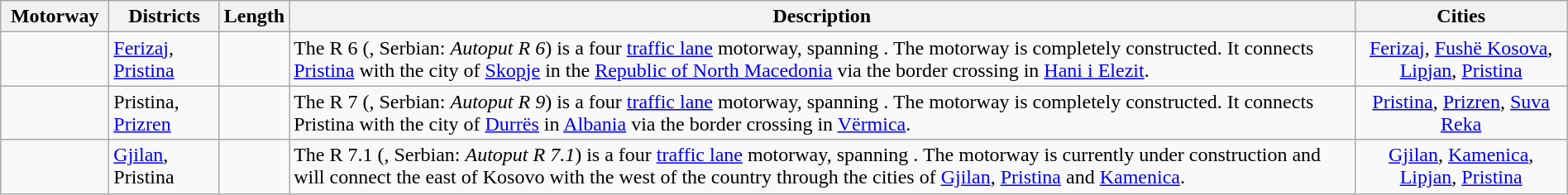<table class="wikitable" style="margin:auto;">
<tr>
<th width=80>Motorway</th>
<th>Districts</th>
<th>Length</th>
<th>Description</th>
<th>Cities</th>
</tr>
<tr>
<td align="center"></td>
<td><a href='#'>Ferizaj</a>, <a href='#'>Pristina</a></td>
<td></td>
<td>The R 6 (, Serbian: <em>Autoput R 6</em>) is a four <a href='#'>traffic lane</a> motorway, spanning . The motorway is completely constructed. It connects <a href='#'>Pristina</a> with the city of <a href='#'>Skopje</a> in the <a href='#'>Republic of North Macedonia</a> via the border crossing in <a href='#'>Hani i Elezit</a>.</td>
<td align="center"><a href='#'>Ferizaj</a>, <a href='#'>Fushë Kosova</a>, <a href='#'>Lipjan</a>, <a href='#'>Pristina</a></td>
</tr>
<tr>
<td align="center"></td>
<td>Pristina, <a href='#'>Prizren</a></td>
<td></td>
<td>The R 7 (, Serbian: <em>Autoput R 9</em>) is a four <a href='#'>traffic lane</a> motorway, spanning . The motorway is completely constructed. It connects Pristina with the city of <a href='#'>Durrës</a> in <a href='#'>Albania</a> via the border crossing in <a href='#'>Vërmica</a>.</td>
<td align="center"><a href='#'>Pristina</a>, <a href='#'>Prizren</a>, <a href='#'>Suva Reka</a></td>
</tr>
<tr>
<td align="center"></td>
<td><a href='#'>Gjilan</a>, Pristina</td>
<td></td>
<td>The R 7.1 (, Serbian: <em>Autoput R 7.1</em>) is a four <a href='#'>traffic lane</a> motorway, spanning . The motorway is currently under construction and will connect the east of Kosovo with the west of the country through the cities of <a href='#'>Gjilan</a>, <a href='#'>Pristina</a> and <a href='#'>Kamenica</a>.</td>
<td align="center"><a href='#'>Gjilan</a>, <a href='#'>Kamenica</a>, <a href='#'>Lipjan</a>, <a href='#'>Pristina</a></td>
</tr>
</table>
